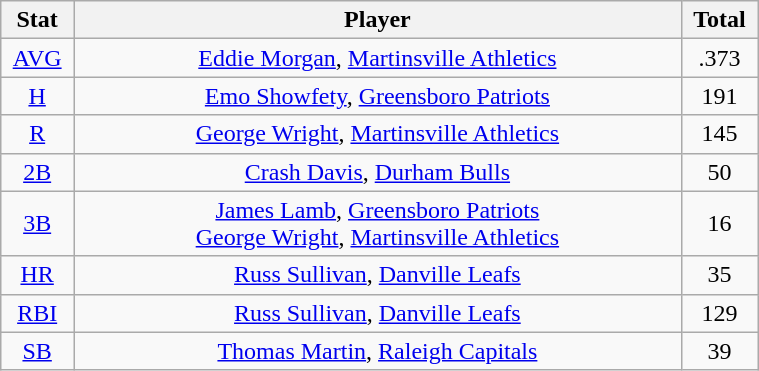<table class="wikitable" width="40%" style="text-align:center;">
<tr>
<th width="5%">Stat</th>
<th width="60%">Player</th>
<th width="5%">Total</th>
</tr>
<tr>
<td><a href='#'>AVG</a></td>
<td><a href='#'>Eddie Morgan</a>, <a href='#'>Martinsville Athletics</a></td>
<td>.373</td>
</tr>
<tr>
<td><a href='#'>H</a></td>
<td><a href='#'>Emo Showfety</a>, <a href='#'>Greensboro Patriots</a></td>
<td>191</td>
</tr>
<tr>
<td><a href='#'>R</a></td>
<td><a href='#'>George Wright</a>, <a href='#'>Martinsville Athletics</a></td>
<td>145</td>
</tr>
<tr>
<td><a href='#'>2B</a></td>
<td><a href='#'>Crash Davis</a>, <a href='#'>Durham Bulls</a></td>
<td>50</td>
</tr>
<tr>
<td><a href='#'>3B</a></td>
<td><a href='#'>James Lamb</a>, <a href='#'>Greensboro Patriots</a> <br> <a href='#'>George Wright</a>, <a href='#'>Martinsville Athletics</a></td>
<td>16</td>
</tr>
<tr>
<td><a href='#'>HR</a></td>
<td><a href='#'>Russ Sullivan</a>, <a href='#'>Danville Leafs</a></td>
<td>35</td>
</tr>
<tr>
<td><a href='#'>RBI</a></td>
<td><a href='#'>Russ Sullivan</a>, <a href='#'>Danville Leafs</a></td>
<td>129</td>
</tr>
<tr>
<td><a href='#'>SB</a></td>
<td><a href='#'>Thomas Martin</a>, <a href='#'>Raleigh Capitals</a></td>
<td>39</td>
</tr>
</table>
